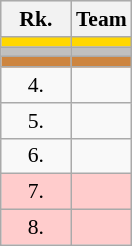<table class="wikitable" style="border:1px solid #AAAAAA;font-size:90%">
<tr bgcolor="#E4E4E4">
<th style="border-bottom:1px solid #AAAAAA" width=40>Rk.</th>
<th style="border-bottom:1px solid #AAAAAA">Team</th>
</tr>
<tr style="background:#ffd700;">
<td align=center></td>
<td></td>
</tr>
<tr style="background:#c0c0c0;">
<td align=center></td>
<td></td>
</tr>
<tr style="background:#CD853F;">
<td align=center></td>
<td></td>
</tr>
<tr>
<td align=center>4.</td>
<td></td>
</tr>
<tr>
<td align=center>5.</td>
<td></td>
</tr>
<tr>
<td align=center>6.</td>
<td></td>
</tr>
<tr style="background:#ffcccc;">
<td align=center>7.</td>
<td></td>
</tr>
<tr style="background:#ffcccc;">
<td align=center>8.</td>
<td></td>
</tr>
</table>
